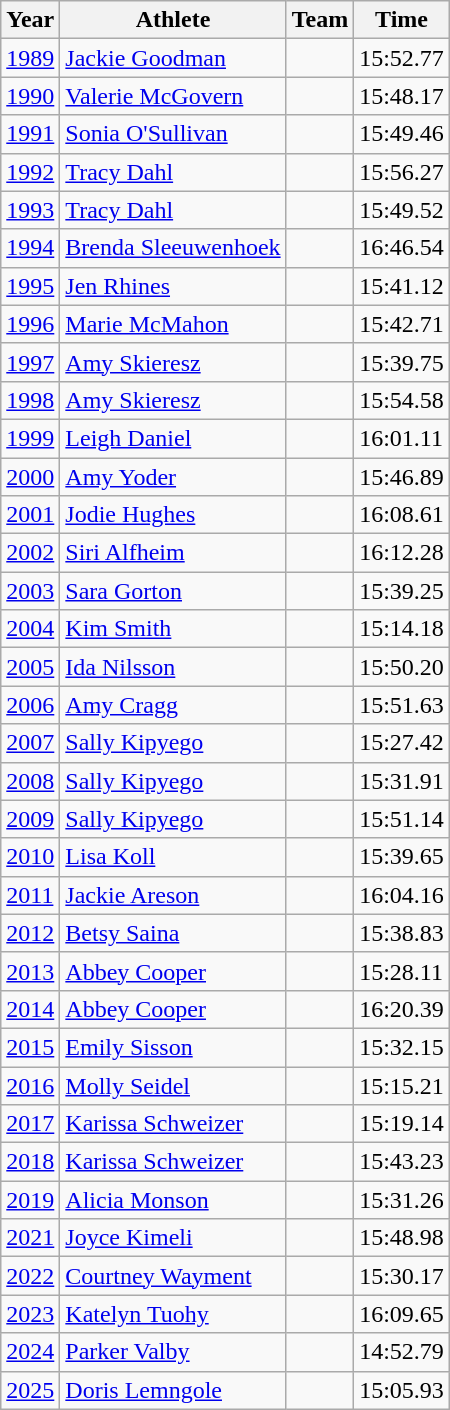<table class="wikitable sortable">
<tr>
<th>Year</th>
<th>Athlete</th>
<th>Team</th>
<th>Time</th>
</tr>
<tr>
<td><a href='#'>1989</a></td>
<td><a href='#'>Jackie Goodman</a></td>
<td></td>
<td>15:52.77</td>
</tr>
<tr>
<td><a href='#'>1990</a></td>
<td><a href='#'>Valerie McGovern</a></td>
<td></td>
<td>15:48.17</td>
</tr>
<tr>
<td><a href='#'>1991</a></td>
<td><a href='#'>Sonia O'Sullivan</a></td>
<td></td>
<td>15:49.46</td>
</tr>
<tr>
<td><a href='#'>1992</a></td>
<td><a href='#'>Tracy Dahl</a></td>
<td></td>
<td>15:56.27</td>
</tr>
<tr>
<td><a href='#'>1993</a></td>
<td><a href='#'>Tracy Dahl</a></td>
<td></td>
<td>15:49.52</td>
</tr>
<tr>
<td><a href='#'>1994</a></td>
<td><a href='#'>Brenda Sleeuwenhoek</a></td>
<td></td>
<td>16:46.54</td>
</tr>
<tr>
<td><a href='#'>1995</a></td>
<td><a href='#'>Jen Rhines</a></td>
<td></td>
<td>15:41.12</td>
</tr>
<tr>
<td><a href='#'>1996</a></td>
<td><a href='#'>Marie McMahon</a></td>
<td></td>
<td>15:42.71</td>
</tr>
<tr>
<td><a href='#'>1997</a></td>
<td><a href='#'>Amy Skieresz</a></td>
<td></td>
<td>15:39.75</td>
</tr>
<tr>
<td><a href='#'>1998</a></td>
<td><a href='#'>Amy Skieresz</a></td>
<td></td>
<td>15:54.58</td>
</tr>
<tr>
<td><a href='#'>1999</a></td>
<td><a href='#'>Leigh Daniel</a></td>
<td></td>
<td>16:01.11</td>
</tr>
<tr>
<td><a href='#'>2000</a></td>
<td><a href='#'>Amy Yoder</a></td>
<td></td>
<td>15:46.89</td>
</tr>
<tr>
<td><a href='#'>2001</a></td>
<td><a href='#'>Jodie Hughes</a></td>
<td></td>
<td>16:08.61</td>
</tr>
<tr>
<td><a href='#'>2002</a></td>
<td><a href='#'>Siri Alfheim</a></td>
<td></td>
<td>16:12.28</td>
</tr>
<tr>
<td><a href='#'>2003</a></td>
<td><a href='#'>Sara Gorton</a></td>
<td></td>
<td>15:39.25</td>
</tr>
<tr>
<td><a href='#'>2004</a></td>
<td><a href='#'>Kim Smith</a></td>
<td></td>
<td>15:14.18</td>
</tr>
<tr>
<td><a href='#'>2005</a></td>
<td><a href='#'>Ida Nilsson</a></td>
<td></td>
<td>15:50.20</td>
</tr>
<tr>
<td><a href='#'>2006</a></td>
<td><a href='#'>Amy Cragg</a></td>
<td></td>
<td>15:51.63</td>
</tr>
<tr>
<td><a href='#'>2007</a></td>
<td><a href='#'>Sally Kipyego</a></td>
<td></td>
<td>15:27.42</td>
</tr>
<tr>
<td><a href='#'>2008</a></td>
<td><a href='#'>Sally Kipyego</a></td>
<td></td>
<td>15:31.91</td>
</tr>
<tr>
<td><a href='#'>2009</a></td>
<td><a href='#'>Sally Kipyego</a></td>
<td></td>
<td>15:51.14</td>
</tr>
<tr>
<td><a href='#'>2010</a></td>
<td><a href='#'>Lisa Koll</a></td>
<td></td>
<td>15:39.65</td>
</tr>
<tr>
<td><a href='#'>2011</a></td>
<td><a href='#'>Jackie Areson</a></td>
<td></td>
<td>16:04.16</td>
</tr>
<tr>
<td><a href='#'>2012</a></td>
<td><a href='#'>Betsy Saina</a></td>
<td></td>
<td>15:38.83</td>
</tr>
<tr>
<td><a href='#'>2013</a></td>
<td><a href='#'>Abbey Cooper</a></td>
<td></td>
<td>15:28.11</td>
</tr>
<tr>
<td><a href='#'>2014</a></td>
<td><a href='#'>Abbey Cooper</a></td>
<td></td>
<td>16:20.39 </td>
</tr>
<tr>
<td><a href='#'>2015</a></td>
<td><a href='#'>Emily Sisson</a></td>
<td></td>
<td>15:32.15</td>
</tr>
<tr>
<td><a href='#'>2016</a></td>
<td><a href='#'>Molly Seidel</a></td>
<td></td>
<td>15:15.21</td>
</tr>
<tr>
<td><a href='#'>2017</a></td>
<td><a href='#'>Karissa Schweizer</a></td>
<td></td>
<td>15:19.14</td>
</tr>
<tr>
<td><a href='#'>2018</a></td>
<td><a href='#'>Karissa Schweizer</a></td>
<td></td>
<td>15:43.23</td>
</tr>
<tr>
<td><a href='#'>2019</a></td>
<td><a href='#'>Alicia Monson</a></td>
<td></td>
<td>15:31.26</td>
</tr>
<tr>
<td><a href='#'>2021</a></td>
<td><a href='#'>Joyce Kimeli</a></td>
<td></td>
<td>15:48.98</td>
</tr>
<tr>
<td><a href='#'>2022</a></td>
<td><a href='#'>Courtney Wayment</a></td>
<td></td>
<td>15:30.17</td>
</tr>
<tr>
<td><a href='#'>2023</a></td>
<td><a href='#'>Katelyn Tuohy</a></td>
<td></td>
<td>16:09.65 </td>
</tr>
<tr>
<td><a href='#'>2024</a></td>
<td><a href='#'>Parker Valby</a></td>
<td></td>
<td>14:52.79</td>
</tr>
<tr>
<td><a href='#'>2025</a></td>
<td> <a href='#'>Doris Lemngole</a></td>
<td></td>
<td>15:05.93</td>
</tr>
</table>
